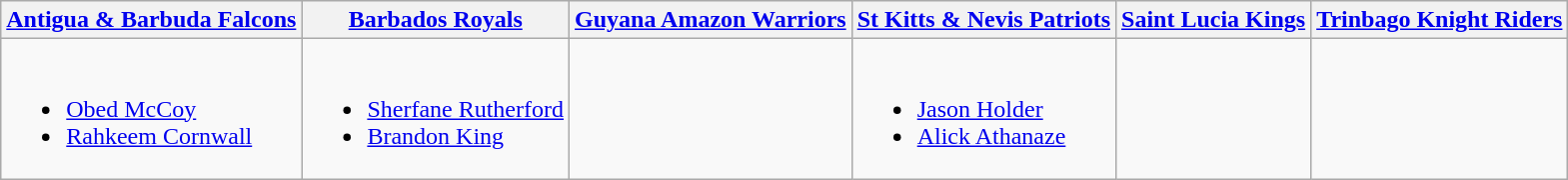<table class="wikitable">
<tr>
<th><a href='#'>Antigua & Barbuda Falcons</a></th>
<th><a href='#'>Barbados Royals</a></th>
<th><a href='#'>Guyana Amazon Warriors</a></th>
<th><a href='#'>St Kitts & Nevis Patriots</a></th>
<th><a href='#'>Saint Lucia Kings</a></th>
<th><a href='#'>Trinbago Knight Riders</a></th>
</tr>
<tr>
<td valign=top><br><ul><li><a href='#'>Obed McCoy</a></li><li><a href='#'>Rahkeem Cornwall</a></li></ul></td>
<td valign=top><br><ul><li><a href='#'>Sherfane Rutherford</a></li><li><a href='#'>Brandon King</a></li></ul></td>
<td valign=top></td>
<td valign=top><br><ul><li><a href='#'>Jason Holder</a></li><li><a href='#'>Alick Athanaze</a></li></ul></td>
<td valign=top></td>
<td valign=top></td>
</tr>
</table>
